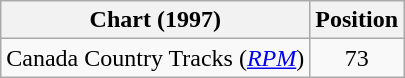<table class="wikitable sortable">
<tr>
<th scope="col">Chart (1997)</th>
<th scope="col">Position</th>
</tr>
<tr>
<td>Canada Country Tracks (<em><a href='#'>RPM</a></em>)</td>
<td align="center">73</td>
</tr>
</table>
